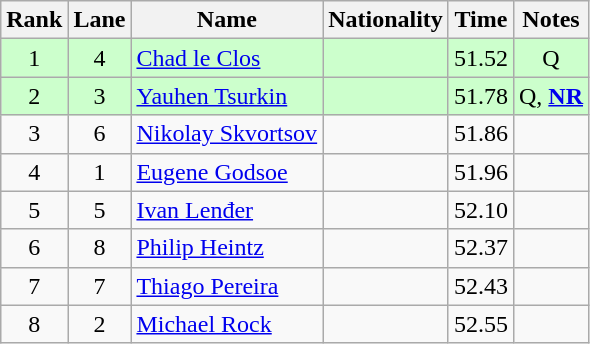<table class="wikitable sortable" style="text-align:center">
<tr>
<th>Rank</th>
<th>Lane</th>
<th>Name</th>
<th>Nationality</th>
<th>Time</th>
<th>Notes</th>
</tr>
<tr bgcolor=ccffcc>
<td>1</td>
<td>4</td>
<td align=left><a href='#'>Chad le Clos</a></td>
<td align=left></td>
<td>51.52</td>
<td>Q</td>
</tr>
<tr bgcolor=ccffcc>
<td>2</td>
<td>3</td>
<td align=left><a href='#'>Yauhen Tsurkin</a></td>
<td align=left></td>
<td>51.78</td>
<td>Q, <strong><a href='#'>NR</a></strong></td>
</tr>
<tr>
<td>3</td>
<td>6</td>
<td align=left><a href='#'>Nikolay Skvortsov</a></td>
<td align=left></td>
<td>51.86</td>
<td></td>
</tr>
<tr>
<td>4</td>
<td>1</td>
<td align=left><a href='#'>Eugene Godsoe</a></td>
<td align=left></td>
<td>51.96</td>
<td></td>
</tr>
<tr>
<td>5</td>
<td>5</td>
<td align=left><a href='#'>Ivan Lenđer</a></td>
<td align=left></td>
<td>52.10</td>
<td></td>
</tr>
<tr>
<td>6</td>
<td>8</td>
<td align=left><a href='#'>Philip Heintz</a></td>
<td align=left></td>
<td>52.37</td>
<td></td>
</tr>
<tr>
<td>7</td>
<td>7</td>
<td align=left><a href='#'>Thiago Pereira</a></td>
<td align=left></td>
<td>52.43</td>
<td></td>
</tr>
<tr>
<td>8</td>
<td>2</td>
<td align=left><a href='#'>Michael Rock</a></td>
<td align=left></td>
<td>52.55</td>
<td></td>
</tr>
</table>
